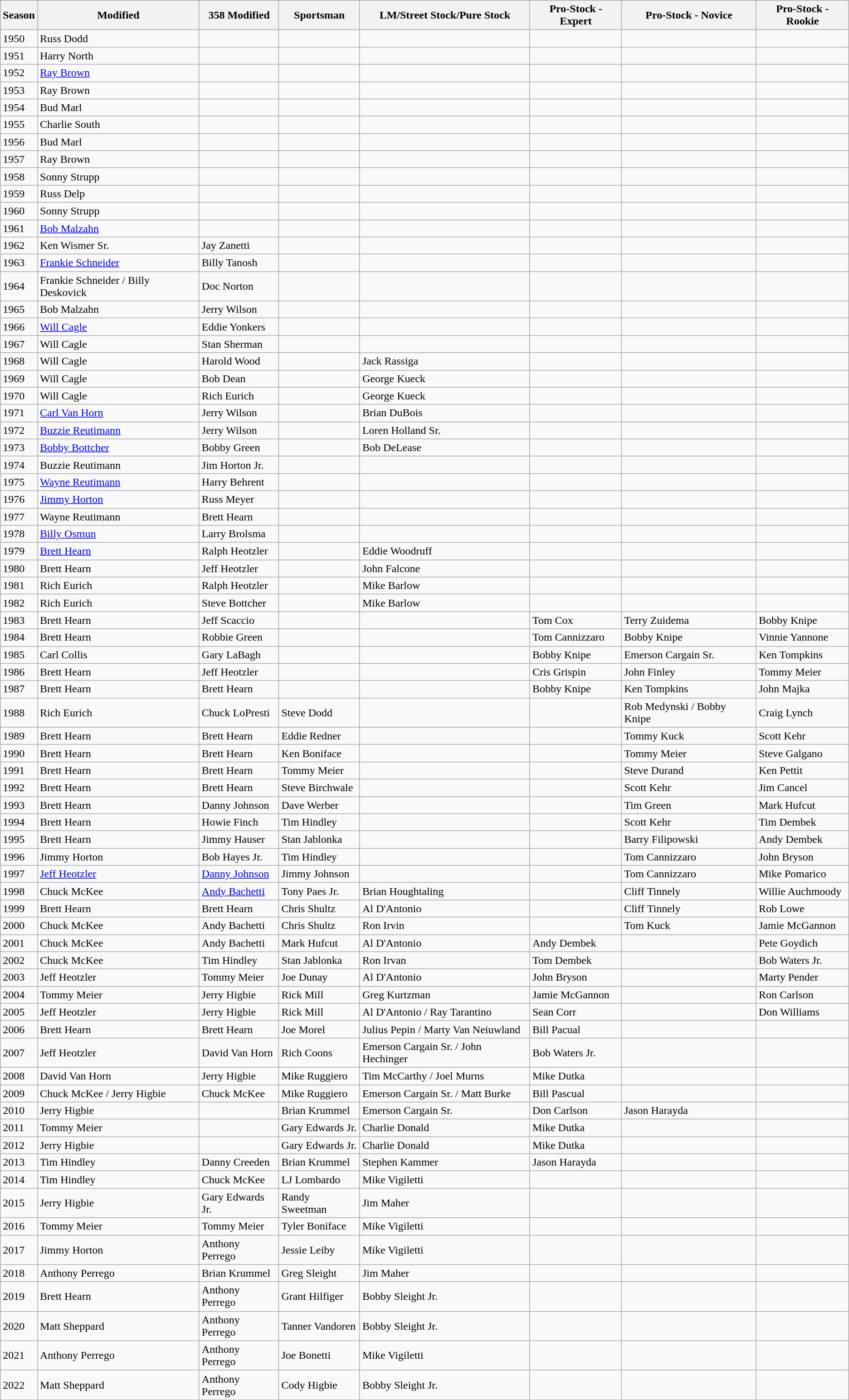<table class="wikitable">
<tr>
<th>Season</th>
<th>Modified</th>
<th>358 Modified</th>
<th>Sportsman</th>
<th>LM/Street Stock/Pure Stock</th>
<th>Pro-Stock - Expert</th>
<th>Pro-Stock - Novice</th>
<th>Pro-Stock - Rookie</th>
</tr>
<tr>
<td>1950</td>
<td>Russ Dodd</td>
<td></td>
<td></td>
<td></td>
<td></td>
<td></td>
<td></td>
</tr>
<tr>
<td>1951</td>
<td>Harry North</td>
<td></td>
<td></td>
<td></td>
<td></td>
<td></td>
<td></td>
</tr>
<tr>
<td>1952</td>
<td><a href='#'>Ray Brown</a></td>
<td></td>
<td></td>
<td></td>
<td></td>
<td></td>
<td></td>
</tr>
<tr>
<td>1953</td>
<td>Ray Brown</td>
<td></td>
<td></td>
<td></td>
<td></td>
<td></td>
<td></td>
</tr>
<tr>
<td>1954</td>
<td>Bud Marl</td>
<td></td>
<td></td>
<td></td>
<td></td>
<td></td>
<td></td>
</tr>
<tr>
<td>1955</td>
<td>Charlie South</td>
<td></td>
<td></td>
<td></td>
<td></td>
<td></td>
<td></td>
</tr>
<tr>
<td>1956</td>
<td>Bud Marl</td>
<td></td>
<td></td>
<td></td>
<td></td>
<td></td>
<td></td>
</tr>
<tr>
<td>1957</td>
<td>Ray Brown</td>
<td></td>
<td></td>
<td></td>
<td></td>
<td></td>
<td></td>
</tr>
<tr>
<td>1958</td>
<td>Sonny Strupp</td>
<td></td>
<td></td>
<td></td>
<td></td>
<td></td>
<td></td>
</tr>
<tr>
<td>1959</td>
<td>Russ Delp</td>
<td></td>
<td></td>
<td></td>
<td></td>
<td></td>
<td></td>
</tr>
<tr>
<td>1960</td>
<td>Sonny Strupp</td>
<td></td>
<td></td>
<td></td>
<td></td>
<td></td>
<td></td>
</tr>
<tr>
<td>1961</td>
<td><a href='#'>Bob Malzahn</a></td>
<td></td>
<td></td>
<td></td>
<td></td>
<td></td>
<td></td>
</tr>
<tr>
<td>1962</td>
<td>Ken Wismer Sr.</td>
<td>Jay Zanetti</td>
<td></td>
<td></td>
<td></td>
<td></td>
<td></td>
</tr>
<tr>
<td>1963</td>
<td><a href='#'>Frankie Schneider</a></td>
<td>Billy Tanosh</td>
<td></td>
<td></td>
<td></td>
<td></td>
<td></td>
</tr>
<tr>
<td>1964</td>
<td>Frankie Schneider / Billy Deskovick</td>
<td>Doc Norton</td>
<td></td>
<td></td>
<td></td>
<td></td>
<td></td>
</tr>
<tr>
<td>1965</td>
<td>Bob Malzahn</td>
<td>Jerry Wilson</td>
<td></td>
<td></td>
<td></td>
<td></td>
<td></td>
</tr>
<tr>
<td>1966</td>
<td><a href='#'>Will Cagle</a></td>
<td>Eddie Yonkers</td>
<td></td>
<td></td>
<td></td>
<td></td>
<td></td>
</tr>
<tr>
<td>1967</td>
<td>Will Cagle</td>
<td>Stan Sherman</td>
<td></td>
<td></td>
<td></td>
<td></td>
<td></td>
</tr>
<tr>
<td>1968</td>
<td>Will Cagle</td>
<td>Harold Wood</td>
<td></td>
<td>Jack Rassiga</td>
<td></td>
<td></td>
<td></td>
</tr>
<tr>
<td>1969</td>
<td>Will Cagle</td>
<td>Bob Dean</td>
<td></td>
<td>George Kueck</td>
<td></td>
<td></td>
<td></td>
</tr>
<tr>
<td>1970</td>
<td>Will Cagle</td>
<td>Rich Eurich</td>
<td></td>
<td>George Kueck</td>
<td></td>
<td></td>
<td></td>
</tr>
<tr>
<td>1971</td>
<td><a href='#'>Carl Van Horn</a></td>
<td>Jerry Wilson</td>
<td></td>
<td>Brian DuBois</td>
<td></td>
<td></td>
<td></td>
</tr>
<tr>
<td>1972</td>
<td><a href='#'>Buzzie Reutimann</a></td>
<td>Jerry Wilson</td>
<td></td>
<td>Loren Holland Sr.</td>
<td></td>
<td></td>
<td></td>
</tr>
<tr>
<td>1973</td>
<td><a href='#'>Bobby Bottcher</a></td>
<td>Bobby Green</td>
<td></td>
<td>Bob DeLease</td>
<td></td>
<td></td>
<td></td>
</tr>
<tr>
<td>1974</td>
<td>Buzzie Reutimann</td>
<td>Jim Horton Jr.</td>
<td></td>
<td></td>
<td></td>
<td></td>
<td></td>
</tr>
<tr>
<td>1975</td>
<td><a href='#'>Wayne Reutimann</a></td>
<td>Harry Behrent</td>
<td></td>
<td></td>
<td></td>
<td></td>
<td></td>
</tr>
<tr>
<td>1976</td>
<td><a href='#'>Jimmy Horton</a></td>
<td>Russ Meyer</td>
<td></td>
<td></td>
<td></td>
<td></td>
<td></td>
</tr>
<tr>
<td>1977</td>
<td>Wayne Reutimann</td>
<td>Brett Hearn</td>
<td></td>
<td></td>
<td></td>
<td></td>
<td></td>
</tr>
<tr>
<td>1978</td>
<td><a href='#'>Billy Osmun</a></td>
<td>Larry Brolsma</td>
<td></td>
<td></td>
<td></td>
<td></td>
<td></td>
</tr>
<tr>
<td>1979</td>
<td><a href='#'>Brett Hearn</a></td>
<td>Ralph Heotzler</td>
<td></td>
<td>Eddie Woodruff</td>
<td></td>
<td></td>
<td></td>
</tr>
<tr>
<td>1980</td>
<td>Brett Hearn</td>
<td>Jeff Heotzler</td>
<td></td>
<td>John Falcone</td>
<td></td>
<td></td>
<td></td>
</tr>
<tr>
<td>1981</td>
<td>Rich Eurich</td>
<td>Ralph Heotzler</td>
<td></td>
<td>Mike Barlow</td>
<td></td>
<td></td>
<td></td>
</tr>
<tr>
<td>1982</td>
<td>Rich Eurich</td>
<td>Steve Bottcher</td>
<td></td>
<td>Mike Barlow</td>
<td></td>
<td></td>
<td></td>
</tr>
<tr>
<td>1983</td>
<td>Brett Hearn</td>
<td>Jeff Scaccio</td>
<td></td>
<td></td>
<td>Tom Cox</td>
<td>Terry Zuidema</td>
<td>Bobby Knipe</td>
</tr>
<tr>
<td>1984</td>
<td>Brett Hearn</td>
<td>Robbie Green</td>
<td></td>
<td></td>
<td>Tom Cannizzaro</td>
<td>Bobby Knipe</td>
<td>Vinnie Yannone</td>
</tr>
<tr>
<td>1985</td>
<td>Carl Collis</td>
<td>Gary LaBagh</td>
<td></td>
<td></td>
<td>Bobby Knipe</td>
<td>Emerson Cargain Sr.</td>
<td>Ken Tompkins</td>
</tr>
<tr>
<td>1986</td>
<td>Brett Hearn</td>
<td>Jeff Heotzler</td>
<td></td>
<td></td>
<td>Cris Grispin</td>
<td>John Finley</td>
<td>Tommy Meier</td>
</tr>
<tr>
<td>1987</td>
<td>Brett Hearn</td>
<td>Brett Hearn</td>
<td></td>
<td></td>
<td>Bobby Knipe</td>
<td>Ken Tompkins</td>
<td>John Majka</td>
</tr>
<tr>
<td>1988</td>
<td>Rich Eurich</td>
<td>Chuck LoPresti</td>
<td>Steve Dodd</td>
<td></td>
<td></td>
<td>Rob Medynski / Bobby Knipe</td>
<td>Craig Lynch</td>
</tr>
<tr>
<td>1989</td>
<td>Brett Hearn</td>
<td>Brett Hearn</td>
<td>Eddie Redner</td>
<td></td>
<td></td>
<td>Tommy Kuck</td>
<td>Scott Kehr</td>
</tr>
<tr>
<td>1990</td>
<td>Brett Hearn</td>
<td>Brett Hearn</td>
<td>Ken Boniface</td>
<td></td>
<td></td>
<td>Tommy Meier</td>
<td>Steve Galgano</td>
</tr>
<tr>
<td>1991</td>
<td>Brett Hearn</td>
<td>Brett Hearn</td>
<td>Tommy Meier</td>
<td></td>
<td></td>
<td>Steve Durand</td>
<td>Ken Pettit</td>
</tr>
<tr>
<td>1992</td>
<td>Brett Hearn</td>
<td>Brett Hearn</td>
<td>Steve Birchwale</td>
<td></td>
<td></td>
<td>Scott Kehr</td>
<td>Jim Cancel</td>
</tr>
<tr>
<td>1993</td>
<td>Brett Hearn</td>
<td>Danny Johnson</td>
<td>Dave Werber</td>
<td></td>
<td></td>
<td>Tim Green</td>
<td>Mark Hufcut</td>
</tr>
<tr>
<td>1994</td>
<td>Brett Hearn</td>
<td>Howie Finch</td>
<td>Tim Hindley</td>
<td></td>
<td></td>
<td>Scott Kehr</td>
<td>Tim Dembek</td>
</tr>
<tr>
<td>1995</td>
<td>Brett Hearn</td>
<td>Jimmy Hauser</td>
<td>Stan Jablonka</td>
<td></td>
<td></td>
<td>Barry Filipowski</td>
<td>Andy Dembek</td>
</tr>
<tr>
<td>1996</td>
<td>Jimmy Horton</td>
<td>Bob Hayes Jr.</td>
<td>Tim Hindley</td>
<td></td>
<td></td>
<td>Tom Cannizzaro</td>
<td>John Bryson</td>
</tr>
<tr>
<td>1997</td>
<td><a href='#'>Jeff Heotzler</a></td>
<td><a href='#'>Danny Johnson</a></td>
<td>Jimmy Johnson</td>
<td></td>
<td></td>
<td>Tom Cannizzaro</td>
<td>Mike Pomarico</td>
</tr>
<tr>
<td>1998</td>
<td>Chuck McKee</td>
<td><a href='#'>Andy Bachetti</a></td>
<td>Tony Paes Jr.</td>
<td>Brian Houghtaling</td>
<td></td>
<td>Cliff Tinnely</td>
<td>Willie Auchmoody</td>
</tr>
<tr>
<td>1999</td>
<td>Brett Hearn</td>
<td>Brett Hearn</td>
<td>Chris Shultz</td>
<td>Al D'Antonio</td>
<td></td>
<td>Cliff Tinnely</td>
<td>Rob Lowe</td>
</tr>
<tr>
<td>2000</td>
<td>Chuck McKee</td>
<td>Andy Bachetti</td>
<td>Chris Shultz</td>
<td>Ron Irvin</td>
<td></td>
<td>Tom Kuck</td>
<td>Jamie McGannon</td>
</tr>
<tr>
<td>2001</td>
<td>Chuck McKee</td>
<td>Andy Bachetti</td>
<td>Mark Hufcut</td>
<td>Al D'Antonio</td>
<td>Andy Dembek</td>
<td></td>
<td>Pete Goydich</td>
</tr>
<tr>
<td>2002</td>
<td>Chuck McKee</td>
<td>Tim Hindley</td>
<td>Stan Jablonka</td>
<td>Ron Irvan</td>
<td>Tom Dembek</td>
<td></td>
<td>Bob Waters Jr.</td>
</tr>
<tr>
<td>2003</td>
<td>Jeff Heotzler</td>
<td>Tommy Meier</td>
<td>Joe Dunay</td>
<td>Al D'Antonio</td>
<td>John Bryson</td>
<td></td>
<td>Marty Pender</td>
</tr>
<tr>
<td>2004</td>
<td>Tommy Meier</td>
<td>Jerry Higbie</td>
<td>Rick Mill</td>
<td>Greg Kurtzman</td>
<td>Jamie McGannon</td>
<td></td>
<td>Ron Carlson</td>
</tr>
<tr>
<td>2005</td>
<td>Jeff Heotzler</td>
<td>Jerry Higbie</td>
<td>Rick Mill</td>
<td>Al D'Antonio / Ray Tarantino</td>
<td>Sean Corr</td>
<td></td>
<td>Don Williams</td>
</tr>
<tr>
<td>2006</td>
<td>Brett Hearn</td>
<td>Brett Hearn</td>
<td>Joe Morel</td>
<td>Julius Pepin / Marty Van Neiuwland</td>
<td>Bill Pacual</td>
<td></td>
<td></td>
</tr>
<tr>
<td>2007</td>
<td>Jeff Heotzler</td>
<td>David Van Horn</td>
<td>Rich Coons</td>
<td>Emerson Cargain Sr. / John Hechinger</td>
<td>Bob Waters Jr.</td>
<td></td>
<td></td>
</tr>
<tr>
<td>2008</td>
<td>David Van Horn</td>
<td>Jerry Higbie</td>
<td>Mike Ruggiero</td>
<td>Tim McCarthy / Joel Murns</td>
<td>Mike Dutka</td>
<td></td>
<td></td>
</tr>
<tr>
<td>2009</td>
<td>Chuck McKee / Jerry Higbie</td>
<td>Chuck McKee</td>
<td>Mike Ruggiero</td>
<td>Emerson Cargain Sr. / Matt Burke</td>
<td>Bill Pascual</td>
<td></td>
<td></td>
</tr>
<tr>
<td>2010</td>
<td>Jerry Higbie</td>
<td></td>
<td>Brian Krummel</td>
<td>Emerson Cargain Sr.</td>
<td>Don Carlson</td>
<td>Jason Harayda</td>
<td></td>
</tr>
<tr>
<td>2011</td>
<td>Tommy Meier</td>
<td></td>
<td>Gary Edwards Jr.</td>
<td>Charlie Donald</td>
<td>Mike Dutka</td>
<td></td>
<td></td>
</tr>
<tr>
<td>2012</td>
<td>Jerry Higbie</td>
<td></td>
<td>Gary Edwards Jr.</td>
<td>Charlie Donald</td>
<td>Mike Dutka</td>
<td></td>
<td></td>
</tr>
<tr>
<td>2013</td>
<td>Tim Hindley</td>
<td>Danny Creeden</td>
<td>Brian Krummel</td>
<td>Stephen Kammer</td>
<td>Jason Harayda</td>
<td></td>
<td></td>
</tr>
<tr>
<td>2014</td>
<td>Tim Hindley</td>
<td>Chuck McKee</td>
<td>LJ Lombardo</td>
<td>Mike Vigiletti</td>
<td></td>
<td></td>
<td></td>
</tr>
<tr>
<td>2015</td>
<td>Jerry Higbie</td>
<td>Gary Edwards Jr.</td>
<td>Randy Sweetman</td>
<td>Jim Maher</td>
<td></td>
<td></td>
<td></td>
</tr>
<tr>
<td>2016</td>
<td>Tommy Meier</td>
<td>Tommy Meier</td>
<td>Tyler Boniface</td>
<td>Mike Vigiletti</td>
<td></td>
<td></td>
<td></td>
</tr>
<tr>
<td>2017</td>
<td>Jimmy Horton</td>
<td>Anthony Perrego</td>
<td>Jessie Leiby</td>
<td>Mike Vigiletti</td>
<td></td>
<td></td>
<td></td>
</tr>
<tr>
<td>2018</td>
<td>Anthony Perrego</td>
<td>Brian Krummel</td>
<td>Greg Sleight</td>
<td>Jim Maher</td>
<td></td>
<td></td>
<td></td>
</tr>
<tr>
<td>2019</td>
<td>Brett Hearn</td>
<td>Anthony Perrego</td>
<td>Grant Hilfiger</td>
<td>Bobby Sleight Jr.</td>
<td></td>
<td></td>
<td></td>
</tr>
<tr>
<td>2020</td>
<td>Matt Sheppard</td>
<td>Anthony Perrego</td>
<td>Tanner Vandoren</td>
<td>Bobby Sleight Jr.</td>
<td></td>
<td></td>
<td></td>
</tr>
<tr>
<td>2021</td>
<td>Anthony Perrego</td>
<td>Anthony Perrego</td>
<td>Joe Bonetti</td>
<td>Mike Vigiletti</td>
<td></td>
<td></td>
<td></td>
</tr>
<tr>
<td>2022</td>
<td>Matt Sheppard</td>
<td>Anthony Perrego</td>
<td>Cody Higbie</td>
<td>Bobby Sleight Jr.</td>
<td></td>
<td></td>
<td></td>
</tr>
</table>
